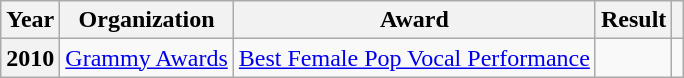<table class="wikitable plainrowheaders">
<tr>
<th scope="col">Year</th>
<th scope="col">Organization</th>
<th scope="col">Award</th>
<th scope="col">Result</th>
<th scope="col" class="unsortable"></th>
</tr>
<tr>
<th rowspan="1" scope="row">2010</th>
<td rowspan="1"><a href='#'>Grammy Awards</a></td>
<td><a href='#'>Best Female Pop Vocal Performance</a></td>
<td></td>
<td style="text-align:center;"></td>
</tr>
</table>
